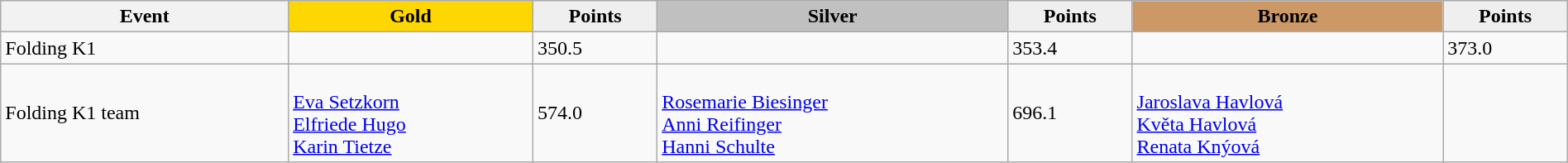<table class="wikitable" width=100%>
<tr>
<th>Event</th>
<td align=center bgcolor="gold"><strong>Gold</strong></td>
<td align=center bgcolor="EFEFEF"><strong>Points</strong></td>
<td align=center bgcolor="silver"><strong>Silver</strong></td>
<td align=center bgcolor="EFEFEF"><strong>Points</strong></td>
<td align=center bgcolor="CC9966"><strong>Bronze</strong></td>
<td align=center bgcolor="EFEFEF"><strong>Points</strong></td>
</tr>
<tr>
<td>Folding K1</td>
<td></td>
<td>350.5</td>
<td></td>
<td>353.4</td>
<td></td>
<td>373.0</td>
</tr>
<tr>
<td>Folding K1 team</td>
<td><br><a href='#'>Eva Setzkorn</a><br><a href='#'>Elfriede Hugo</a><br><a href='#'>Karin Tietze</a></td>
<td>574.0</td>
<td><br><a href='#'>Rosemarie Biesinger</a><br><a href='#'>Anni Reifinger</a><br><a href='#'>Hanni Schulte</a></td>
<td>696.1</td>
<td><br><a href='#'>Jaroslava Havlová</a><br><a href='#'>Květa Havlová</a><br><a href='#'>Renata Knýová</a></td>
<td></td>
</tr>
</table>
